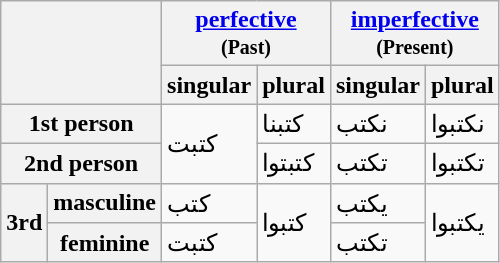<table class="wikitable">
<tr>
<th colspan="2" rowspan="2"></th>
<th colspan="2"><a href='#'>perfective</a><br><small>(Past)</small></th>
<th colspan="2"><a href='#'>imperfective</a><br><small>(Present)</small></th>
</tr>
<tr>
<th>singular</th>
<th>plural</th>
<th>singular</th>
<th>plural</th>
</tr>
<tr>
<th colspan="2">1st person</th>
<td rowspan="2"> كتبت</td>
<td> كتبنا</td>
<td> نكتب</td>
<td> نكتبوا</td>
</tr>
<tr>
<th colspan="2">2nd person</th>
<td> كتبتوا</td>
<td> تكتب</td>
<td> تكتبوا</td>
</tr>
<tr>
<th rowspan="2">3rd</th>
<th>masculine</th>
<td> كتب</td>
<td rowspan="2"> كتبوا</td>
<td> يكتب</td>
<td rowspan="2"> يكتبوا</td>
</tr>
<tr>
<th>feminine</th>
<td> كتبت</td>
<td> تكتب</td>
</tr>
</table>
